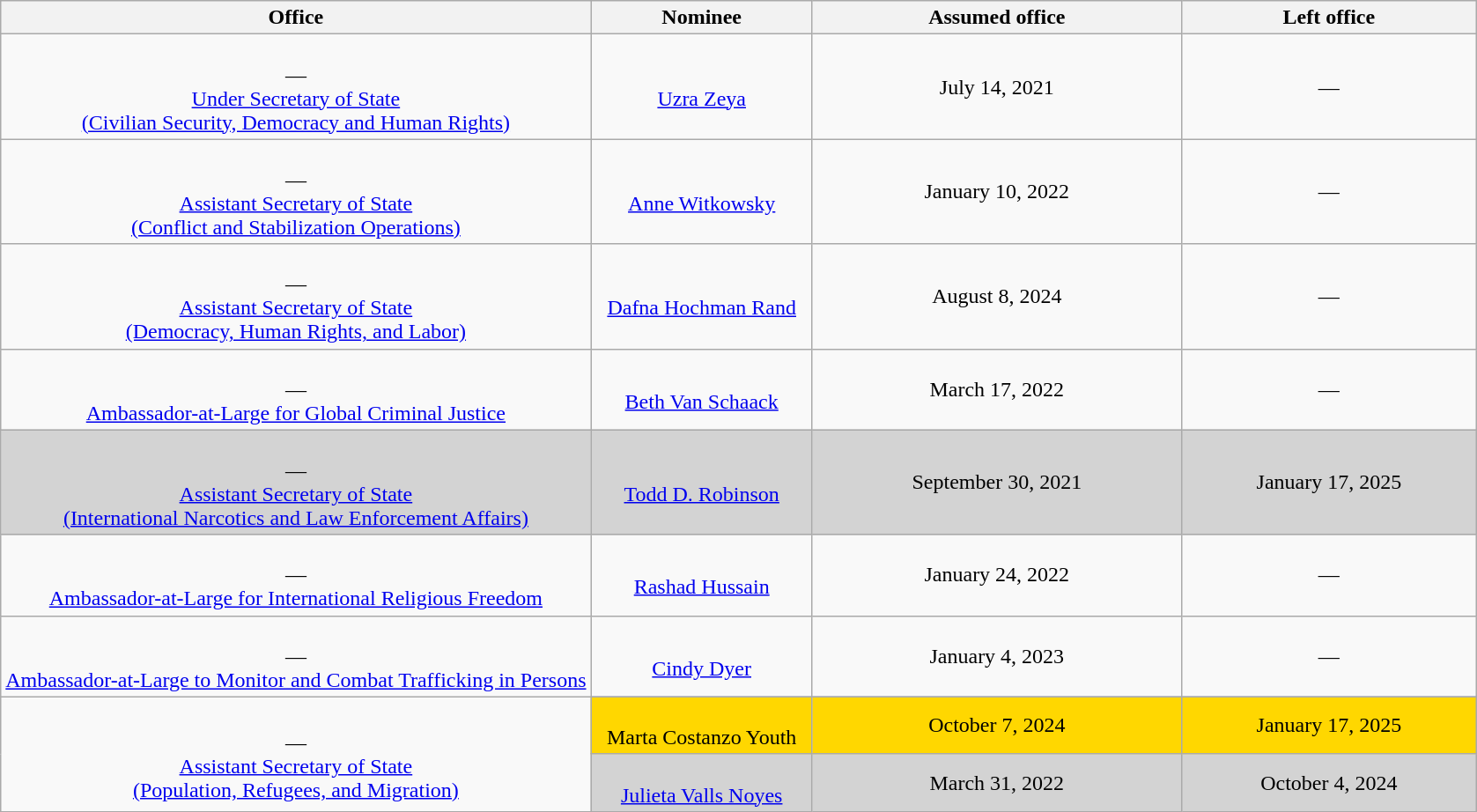<table class="wikitable sortable" style="text-align:center">
<tr>
<th style="width:40%;">Office</th>
<th style="width:15%;">Nominee</th>
<th style="width:25%;" data-sort-type="date">Assumed office</th>
<th style="width:20%;" data-sort-type="date">Left office</th>
</tr>
<tr>
<td><br>—<br><a href='#'>Under Secretary of State<br>(Civilian Security, Democracy and Human Rights)</a></td>
<td><br><a href='#'>Uzra Zeya</a></td>
<td>July 14, 2021<br></td>
<td>—</td>
</tr>
<tr>
<td><br>—<br><a href='#'>Assistant Secretary of State<br>(Conflict and Stabilization Operations)</a></td>
<td><br><a href='#'>Anne Witkowsky</a></td>
<td>January 10, 2022<br></td>
<td>—</td>
</tr>
<tr>
<td><br>—<br><a href='#'>Assistant Secretary of State<br>(Democracy, Human Rights, and Labor)</a></td>
<td><br><a href='#'>Dafna Hochman Rand</a></td>
<td>August 8, 2024<br></td>
<td>—</td>
</tr>
<tr>
<td><br>—<br><a href='#'>Ambassador-at-Large for Global Criminal Justice</a></td>
<td><br><a href='#'>Beth Van Schaack</a></td>
<td>March 17, 2022<br></td>
<td>—</td>
</tr>
<tr style="background:lightgray">
<td><br>—<br><a href='#'>Assistant Secretary of State<br>(International Narcotics and Law Enforcement Affairs)</a></td>
<td><br><a href='#'>Todd D. Robinson</a></td>
<td>September 30, 2021<br></td>
<td>January 17, 2025</td>
</tr>
<tr>
<td><br>—<br><a href='#'>Ambassador-at-Large for International Religious Freedom</a></td>
<td><br><a href='#'>Rashad Hussain</a></td>
<td>January 24, 2022<br></td>
<td>—</td>
</tr>
<tr>
<td><br>—<br><a href='#'>Ambassador-at-Large to Monitor and Combat Trafficking in Persons</a></td>
<td><br><a href='#'>Cindy Dyer</a></td>
<td>January 4, 2023<br></td>
<td>—</td>
</tr>
<tr>
<td rowspan=3><br>—<br><a href='#'>Assistant Secretary of State<br>(Population, Refugees, and Migration)</a></td>
</tr>
<tr style="background:gold;">
<td><br>Marta Costanzo Youth</td>
<td>October 7, 2024 </td>
<td>January 17, 2025</td>
</tr>
<tr style="background:lightgray">
<td><br><a href='#'>Julieta Valls Noyes</a></td>
<td>March 31, 2022<br></td>
<td>October 4, 2024</td>
</tr>
</table>
